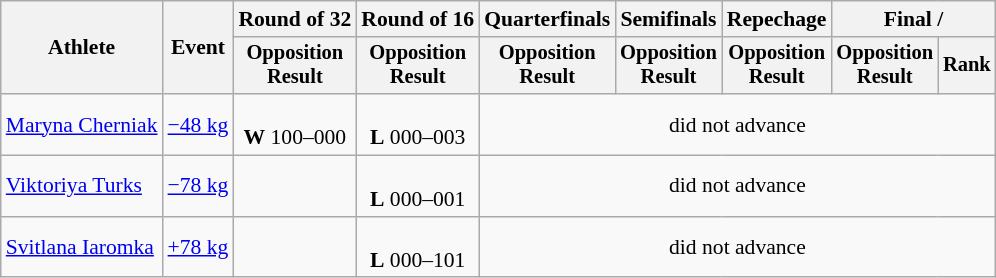<table class="wikitable" style="font-size:90%">
<tr>
<th rowspan="2">Athlete</th>
<th rowspan="2">Event</th>
<th>Round of 32</th>
<th>Round of 16</th>
<th>Quarterfinals</th>
<th>Semifinals</th>
<th>Repechage</th>
<th colspan=2>Final / </th>
</tr>
<tr style="font-size:95%">
<th>Opposition<br>Result</th>
<th>Opposition<br>Result</th>
<th>Opposition<br>Result</th>
<th>Opposition<br>Result</th>
<th>Opposition<br>Result</th>
<th>Opposition<br>Result</th>
<th>Rank</th>
</tr>
<tr align=center>
<td align=left><a href='#'>Maryna Cherniak</a></td>
<td align=left><a href='#'>−48 kg</a></td>
<td><br><strong>W</strong> 100–000</td>
<td><br><strong>L</strong> 000–003</td>
<td colspan=6>did not advance</td>
</tr>
<tr align=center>
<td align=left><a href='#'>Viktoriya Turks</a></td>
<td align=left><a href='#'>−78 kg</a></td>
<td></td>
<td><br><strong>L</strong> 000–001</td>
<td colspan=5>did not advance</td>
</tr>
<tr align=center>
<td align=left><a href='#'>Svitlana Iaromka</a></td>
<td align=left><a href='#'>+78 kg</a></td>
<td></td>
<td><br><strong>L</strong> 000–101</td>
<td colspan=5>did not advance</td>
</tr>
</table>
